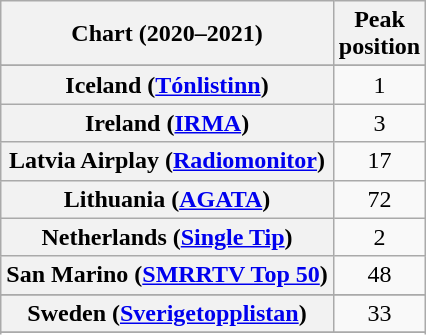<table class="wikitable sortable plainrowheaders" style="text-align:center">
<tr>
<th scope="col">Chart (2020–2021)</th>
<th scope="col">Peak<br>position</th>
</tr>
<tr>
</tr>
<tr>
<th scope="row">Iceland (<a href='#'>Tónlistinn</a>)</th>
<td>1</td>
</tr>
<tr>
<th scope="row">Ireland (<a href='#'>IRMA</a>)</th>
<td>3</td>
</tr>
<tr>
<th scope="row">Latvia Airplay (<a href='#'>Radiomonitor</a>)</th>
<td>17</td>
</tr>
<tr>
<th scope="row">Lithuania (<a href='#'>AGATA</a>)</th>
<td>72</td>
</tr>
<tr>
<th scope="row">Netherlands (<a href='#'>Single Tip</a>)</th>
<td>2</td>
</tr>
<tr>
<th scope="row">San Marino (<a href='#'>SMRRTV Top 50</a>)</th>
<td>48</td>
</tr>
<tr>
</tr>
<tr>
<th scope="row">Sweden (<a href='#'>Sverigetopplistan</a>)</th>
<td>33</td>
</tr>
<tr>
</tr>
<tr>
</tr>
</table>
